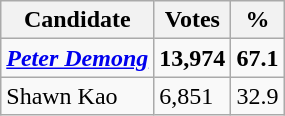<table class="wikitable" align="left">
<tr>
<th>Candidate</th>
<th>Votes</th>
<th>%</th>
</tr>
<tr>
<td><strong><em><a href='#'>Peter Demong</a></em></strong></td>
<td><strong>13,974</strong></td>
<td><strong>67.1</strong></td>
</tr>
<tr>
<td>Shawn Kao</td>
<td>6,851</td>
<td>32.9</td>
</tr>
</table>
